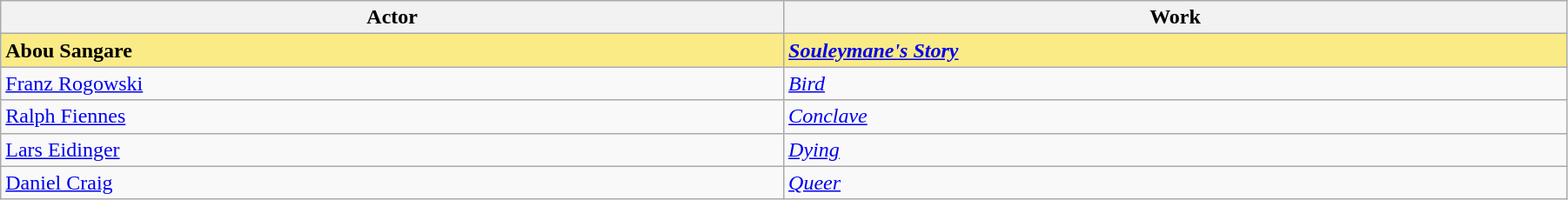<table class="sortable wikitable" width="95%" cellpadding="5">
<tr>
<th width="50%">Actor</th>
<th width="50%">Work</th>
</tr>
<tr>
<td style="background:#FAEB86"> <strong>Abou Sangare</strong></td>
<td style="background:#FAEB86"><strong><em><a href='#'>Souleymane's Story</a></em></strong></td>
</tr>
<tr>
<td> <a href='#'>Franz Rogowski</a></td>
<td><em><a href='#'>Bird</a></em></td>
</tr>
<tr>
<td> <a href='#'>Ralph Fiennes</a></td>
<td><em><a href='#'>Conclave</a></em></td>
</tr>
<tr>
<td> <a href='#'>Lars Eidinger</a></td>
<td><em><a href='#'>Dying</a></em></td>
</tr>
<tr>
<td> <a href='#'>Daniel Craig</a></td>
<td><em><a href='#'>Queer</a></em></td>
</tr>
</table>
